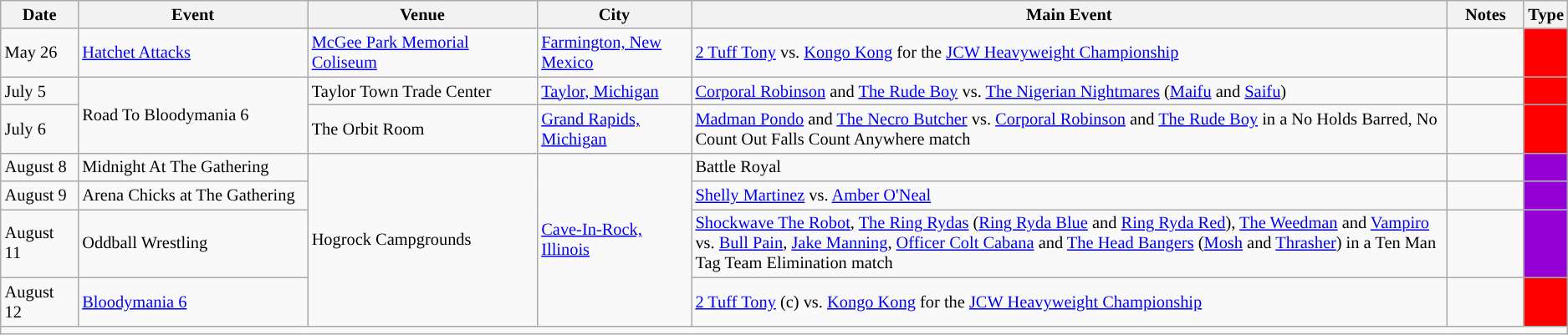<table class="sortable wikitable succession-box" style="font-size:85%;">
<tr>
<th scope="col" style="width:5%;">Date</th>
<th scope="col" style="width:15%;">Event</th>
<th scope="col" style="width:15%;">Venue</th>
<th scope="col" style="width:10%;">City</th>
<th scope="col" style="width:50%;">Main Event</th>
<th scope="col" style="width:10%;">Notes</th>
<th scope="col" style="width:1%;">Type</th>
</tr>
<tr>
<td>May 26</td>
<td><a href='#'>Hatchet Attacks</a></td>
<td><a href='#'>McGee Park Memorial Coliseum</a></td>
<td><a href='#'>Farmington, New Mexico</a></td>
<td><a href='#'>2 Tuff Tony</a> vs. <a href='#'>Kongo Kong</a> for the <a href='#'>JCW Heavyweight Championship</a></td>
<td></td>
<td style="background: red"></td>
</tr>
<tr>
<td>July 5</td>
<td rowspan="2">Road To Bloodymania 6</td>
<td>Taylor Town Trade Center</td>
<td><a href='#'>Taylor, Michigan</a></td>
<td><a href='#'>Corporal Robinson</a> and <a href='#'>The Rude Boy</a> vs. <a href='#'>The Nigerian Nightmares</a> (<a href='#'>Maifu</a> and <a href='#'>Saifu</a>)</td>
<td></td>
<td style="background: red"></td>
</tr>
<tr>
<td>July 6</td>
<td>The Orbit Room</td>
<td><a href='#'>Grand Rapids, Michigan</a></td>
<td><a href='#'>Madman Pondo</a> and <a href='#'>The Necro Butcher</a> vs. <a href='#'>Corporal Robinson</a> and <a href='#'>The Rude Boy</a> in a No Holds Barred, No Count Out Falls Count Anywhere match</td>
<td></td>
<td style="background: red"></td>
</tr>
<tr>
<td>August 8</td>
<td>Midnight At The Gathering</td>
<td rowspan=4>Hogrock Campgrounds</td>
<td rowspan=4><a href='#'>Cave-In-Rock, Illinois</a></td>
<td>Battle Royal</td>
<td></td>
<td style="background: darkviolet"></td>
</tr>
<tr>
<td>August 9</td>
<td>Arena Chicks at The Gathering</td>
<td><a href='#'>Shelly Martinez</a> vs. <a href='#'>Amber O'Neal</a></td>
<td></td>
<td style="background: darkviolet"></td>
</tr>
<tr>
<td>August 11</td>
<td>Oddball Wrestling</td>
<td><a href='#'>Shockwave The Robot</a>, <a href='#'>The Ring Rydas</a> (<a href='#'>Ring Ryda Blue</a> and <a href='#'>Ring Ryda Red</a>), <a href='#'>The Weedman</a> and <a href='#'>Vampiro</a> vs. <a href='#'>Bull Pain</a>, <a href='#'>Jake Manning</a>, <a href='#'>Officer Colt Cabana</a> and <a href='#'>The Head Bangers</a> (<a href='#'>Mosh</a> and <a href='#'>Thrasher</a>) in a Ten Man Tag Team Elimination match</td>
<td></td>
<td style="background: darkviolet"></td>
</tr>
<tr>
<td>August 12</td>
<td><a href='#'>Bloodymania 6</a></td>
<td><a href='#'>2 Tuff Tony</a> (c) vs. <a href='#'>Kongo Kong</a> for the <a href='#'>JCW Heavyweight Championship</a></td>
<td></td>
<td style="background: red"></td>
</tr>
<tr>
<td colspan="7"></td>
</tr>
</table>
